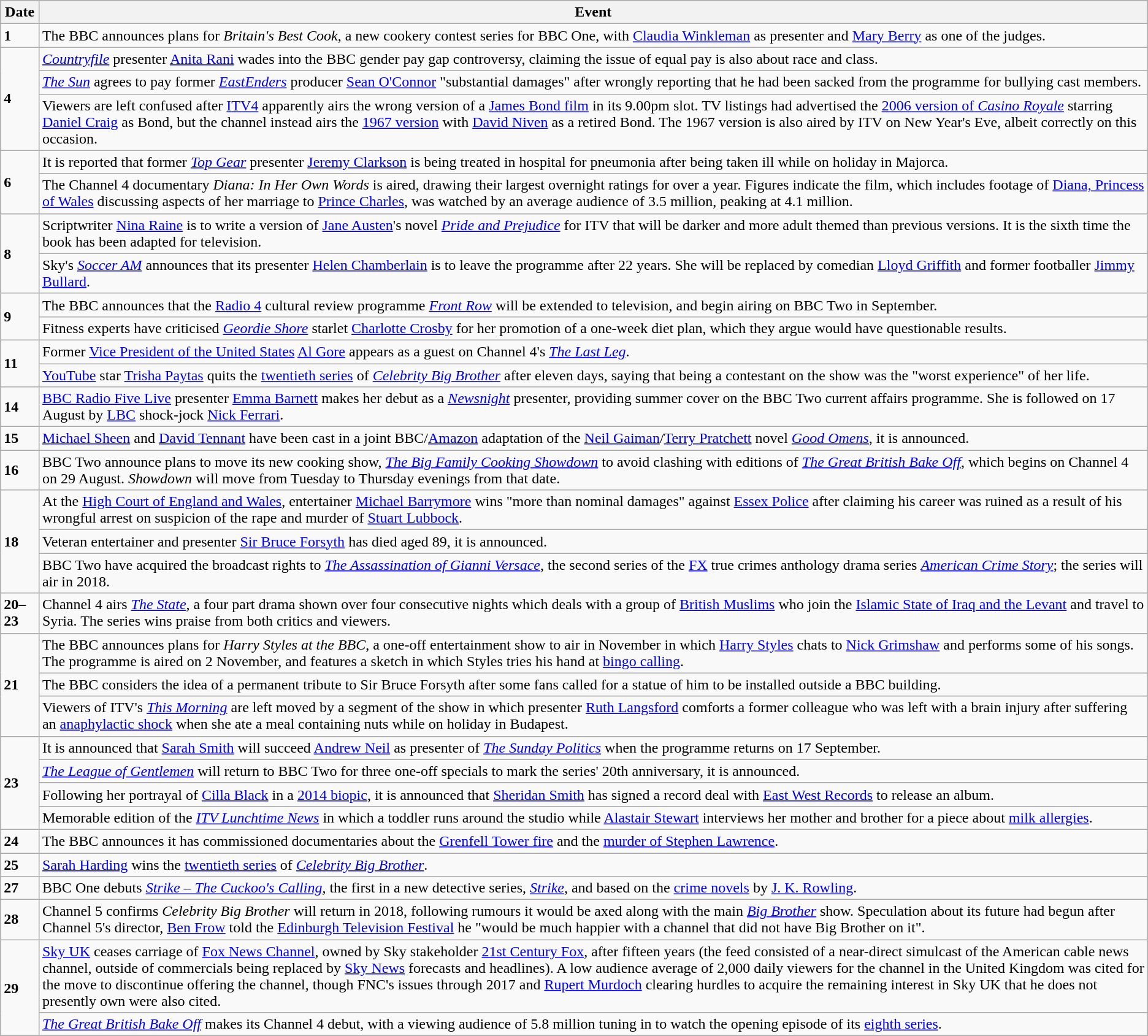<table class="wikitable">
<tr>
<th>Date</th>
<th>Event</th>
</tr>
<tr>
<td><strong>1</strong></td>
<td>The BBC announces plans for <em>Britain's Best Cook</em>, a new cookery contest series for BBC One, with <a href='#'>Claudia Winkleman</a> as presenter and <a href='#'>Mary Berry</a> as one of the judges.</td>
</tr>
<tr>
<td rowspan=3><strong>4</strong></td>
<td><em><a href='#'>Countryfile</a></em> presenter <a href='#'>Anita Rani</a> wades into the BBC gender pay gap controversy, claiming the issue of equal pay is also about race and class.</td>
</tr>
<tr>
<td><em><a href='#'>The Sun</a></em> agrees to pay former <em><a href='#'>EastEnders</a></em> producer <a href='#'>Sean O'Connor</a> "substantial damages" after wrongly reporting that he had been sacked from the programme for bullying cast members.</td>
</tr>
<tr>
<td>Viewers are left confused after <a href='#'>ITV4</a> apparently airs the wrong version of a <a href='#'>James Bond film</a> in its 9.00pm slot. TV listings had advertised the <a href='#'>2006 version of <em>Casino Royale</em></a> starring <a href='#'>Daniel Craig</a> as Bond, but the channel instead airs the <a href='#'>1967 version</a> with <a href='#'>David Niven</a> as a retired Bond. The 1967 version is also aired by ITV on New Year's Eve, albeit correctly on this occasion.</td>
</tr>
<tr>
<td rowspan=2><strong>6</strong></td>
<td>It is reported that former <em><a href='#'>Top Gear</a></em> presenter <a href='#'>Jeremy Clarkson</a> is being treated in hospital for pneumonia after being taken ill while on holiday in Majorca.</td>
</tr>
<tr>
<td>The Channel 4 documentary <em>Diana: In Her Own Words</em> is aired, drawing their largest overnight ratings for over a year. Figures indicate the film, which includes footage of <a href='#'>Diana, Princess of Wales</a> discussing aspects of her marriage to <a href='#'>Prince Charles</a>, was watched by an average audience of 3.5 million, peaking at 4.1 million.</td>
</tr>
<tr>
<td rowspan=2><strong>8</strong></td>
<td>Scriptwriter <a href='#'>Nina Raine</a> is to write a version of <a href='#'>Jane Austen</a>'s novel <em><a href='#'>Pride and Prejudice</a></em> for ITV that will be darker and more adult themed than previous versions. It is the sixth time the book has been adapted for television.</td>
</tr>
<tr>
<td>Sky's <em><a href='#'>Soccer AM</a></em> announces that its presenter <a href='#'>Helen Chamberlain</a> is to leave the programme after 22 years. She will be replaced by comedian <a href='#'>Lloyd Griffith</a> and former footballer <a href='#'>Jimmy Bullard</a>.</td>
</tr>
<tr>
<td rowspan=2><strong>9</strong></td>
<td>The BBC announces that the <a href='#'>Radio 4</a> cultural review programme <em><a href='#'>Front Row</a></em> will be extended to television, and begin airing on BBC Two in September.</td>
</tr>
<tr>
<td>Fitness experts have criticised <em><a href='#'>Geordie Shore</a></em> starlet <a href='#'>Charlotte Crosby</a> for her promotion of a one-week diet plan, which they argue would have questionable results.</td>
</tr>
<tr>
<td rowspan=2><strong>11</strong></td>
<td>Former <a href='#'>Vice President of the United States</a> <a href='#'>Al Gore</a> appears as a guest on Channel 4's <em><a href='#'>The Last Leg</a></em>.</td>
</tr>
<tr>
<td><a href='#'>YouTube</a> star <a href='#'>Trisha Paytas</a> quits the <a href='#'>twentieth series</a> of <em><a href='#'>Celebrity Big Brother</a></em> after eleven days, saying that being a contestant on the show was the "worst experience" of her life.</td>
</tr>
<tr>
<td><strong>14</strong></td>
<td><a href='#'>BBC Radio Five Live</a> presenter <a href='#'>Emma Barnett</a> makes her debut as a <em><a href='#'>Newsnight</a></em> presenter, providing summer cover on the BBC Two current affairs programme. She is followed on 17 August by <a href='#'>LBC</a> shock-jock <a href='#'>Nick Ferrari</a>.</td>
</tr>
<tr>
<td><strong>15</strong></td>
<td><a href='#'>Michael Sheen</a> and <a href='#'>David Tennant</a> have been cast in a joint BBC/<a href='#'>Amazon</a> adaptation of the <a href='#'>Neil Gaiman</a>/<a href='#'>Terry Pratchett</a> novel <em><a href='#'>Good Omens</a></em>, it is announced.</td>
</tr>
<tr>
<td><strong>16</strong></td>
<td>BBC Two announce plans to move its new cooking show, <em><a href='#'>The Big Family Cooking Showdown</a></em> to avoid clashing with editions of <em><a href='#'>The Great British Bake Off</a></em>, which begins on Channel 4 on 29 August. <em>Showdown</em> will move from Tuesday to Thursday evenings from that date.</td>
</tr>
<tr>
<td rowspan=3><strong>18</strong></td>
<td>At the <a href='#'>High Court of England and Wales</a>, entertainer <a href='#'>Michael Barrymore</a> wins "more than nominal damages" against <a href='#'>Essex Police</a> after claiming his career was ruined as a result of his wrongful arrest on suspicion of the rape and murder of <a href='#'>Stuart Lubbock</a>.</td>
</tr>
<tr>
<td>Veteran entertainer and presenter <a href='#'>Sir Bruce Forsyth</a> has died aged 89, it is announced.</td>
</tr>
<tr>
<td>BBC Two have acquired the broadcast rights to <em><a href='#'>The Assassination of Gianni Versace</a></em>, the second series of the <a href='#'>FX</a> true crimes anthology drama series <em><a href='#'>American Crime Story</a></em>; the series will air in 2018.</td>
</tr>
<tr>
<td><strong>20–23</strong></td>
<td>Channel 4 airs <em><a href='#'>The State</a></em>, a four part drama shown over four consecutive nights which deals with a group of <a href='#'>British Muslims</a> who join the <a href='#'>Islamic State of Iraq and the Levant</a> and travel to Syria. The series wins praise from both critics and viewers.</td>
</tr>
<tr>
<td rowspan=3><strong>21</strong></td>
<td>The BBC announces plans for <em>Harry Styles at the BBC</em>, a one-off entertainment show to air in November in which <a href='#'>Harry Styles</a> chats to <a href='#'>Nick Grimshaw</a> and performs some of his songs. The programme is aired on 2 November, and features a sketch in which Styles tries his hand at <a href='#'>bingo calling</a>.</td>
</tr>
<tr>
<td>The BBC considers the idea of a permanent tribute to Sir Bruce Forsyth after some fans called for a statue of him to be installed outside a BBC building.</td>
</tr>
<tr>
<td>Viewers of ITV's <em><a href='#'>This Morning</a></em> are left moved by a segment of the show in which presenter <a href='#'>Ruth Langsford</a> comforts a former colleague who was left with a brain injury after suffering an <a href='#'>anaphylactic shock</a> when she ate a meal containing nuts while on holiday in Budapest.</td>
</tr>
<tr>
<td rowspan=4><strong>23</strong></td>
<td>It is announced that <a href='#'>Sarah Smith</a> will succeed <a href='#'>Andrew Neil</a> as presenter of <em><a href='#'>The Sunday Politics</a></em> when the programme returns on 17 September.</td>
</tr>
<tr>
<td><em><a href='#'>The League of Gentlemen</a></em> will return to BBC Two for three one-off specials to mark the series' 20th anniversary, it is announced.</td>
</tr>
<tr>
<td>Following her portrayal of <a href='#'>Cilla Black</a> in a <a href='#'>2014 biopic</a>, it is announced that <a href='#'>Sheridan Smith</a> has signed a record deal with <a href='#'>East West Records</a> to release an album.</td>
</tr>
<tr>
<td>Memorable edition of the <em><a href='#'>ITV Lunchtime News</a></em> in which a toddler runs around the studio while <a href='#'>Alastair Stewart</a> interviews her mother and brother for a piece about <a href='#'>milk allergies</a>.</td>
</tr>
<tr>
<td><strong>24</strong></td>
<td>The BBC announces it has commissioned documentaries about the <a href='#'>Grenfell Tower fire</a> and the <a href='#'>murder of Stephen Lawrence</a>.</td>
</tr>
<tr>
<td><strong>25</strong></td>
<td><a href='#'>Sarah Harding</a> wins the <a href='#'>twentieth series</a> of <em><a href='#'>Celebrity Big Brother</a></em>.</td>
</tr>
<tr>
<td><strong>27</strong></td>
<td>BBC One debuts <em><a href='#'>Strike – The Cuckoo's Calling</a></em>, the first in a new detective series, <em><a href='#'>Strike</a></em>, and based on the <a href='#'>crime novels</a> by <a href='#'>J. K. Rowling</a>.</td>
</tr>
<tr>
<td><strong>28</strong></td>
<td>Channel 5 confirms <em>Celebrity Big Brother</em> will return in 2018, following rumours it would be axed along with the main <em><a href='#'>Big Brother</a></em> show. Speculation about its future had begun after Channel 5's director, <a href='#'>Ben Frow</a> told the <a href='#'>Edinburgh Television Festival</a> he "would be much happier with a channel that did not have Big Brother on it".</td>
</tr>
<tr>
<td rowspan=2><strong>29</strong></td>
<td><a href='#'>Sky UK</a> ceases carriage of <a href='#'>Fox News Channel</a>, owned by Sky stakeholder <a href='#'>21st Century Fox</a>, after fifteen years (the feed consisted of a near-direct simulcast of the American cable news channel, outside of commercials being replaced by <a href='#'>Sky News</a> forecasts and headlines). A low audience average of 2,000 daily viewers for the channel in the United Kingdom was cited for the move to discontinue offering the channel, though FNC's issues through 2017 and <a href='#'>Rupert Murdoch</a> clearing hurdles to acquire the remaining interest in Sky UK that he does not presently own were also cited.</td>
</tr>
<tr>
<td><em><a href='#'>The Great British Bake Off</a></em> makes its Channel 4 debut, with a viewing audience of 5.8 million tuning in to watch the opening episode of its <a href='#'>eighth series</a>.</td>
</tr>
</table>
